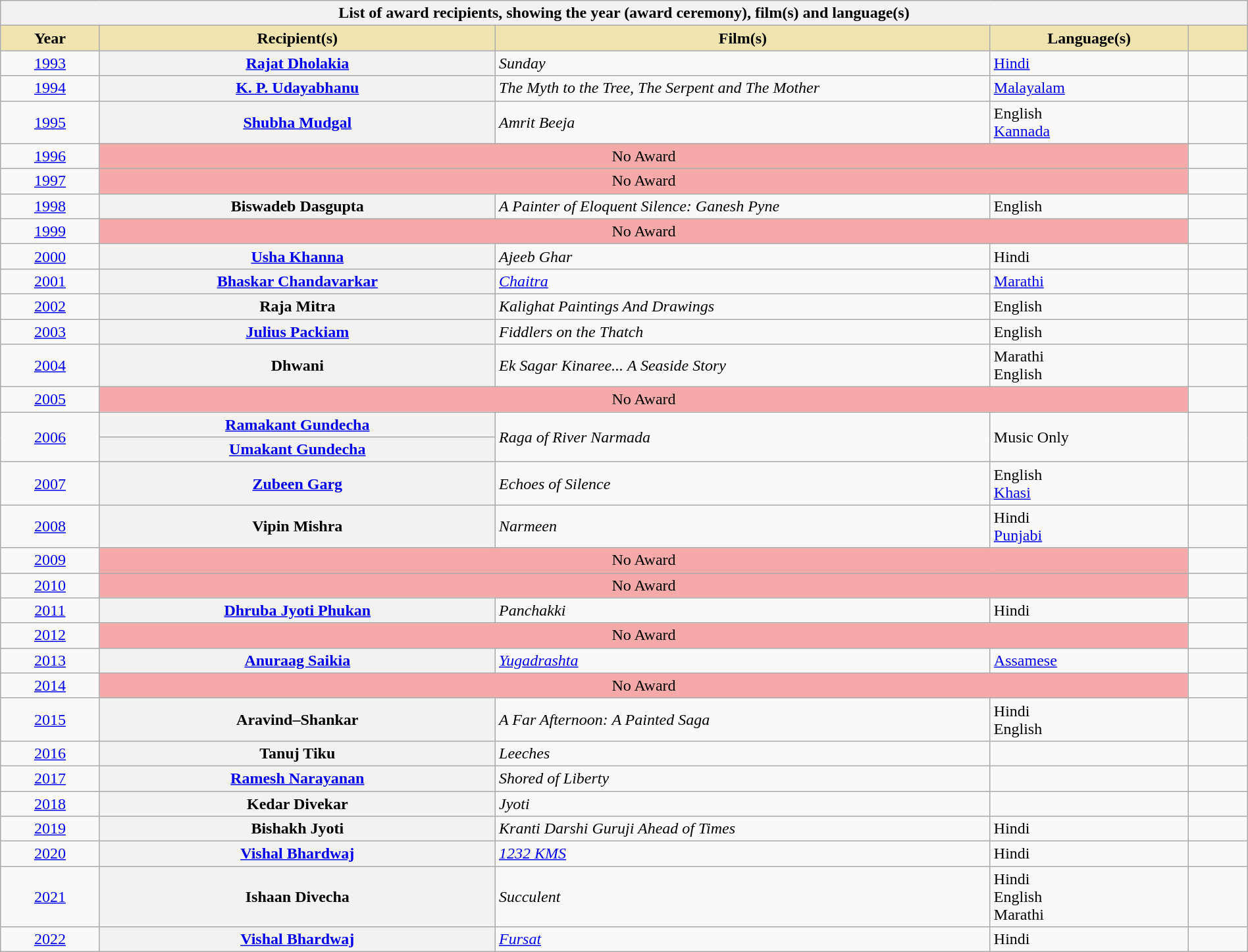<table class="wikitable sortable plainrowheaders" style="width:100%">
<tr>
<th colspan="5">List of award recipients, showing the year (award ceremony), film(s) and language(s)</th>
</tr>
<tr>
<th scope="col" style="background-color:#EFE4B0;width:5%;">Year</th>
<th scope="col" style="background-color:#EFE4B0;width:20%;">Recipient(s)</th>
<th scope="col" style="background-color:#EFE4B0;width:25%;">Film(s)</th>
<th scope="col" style="background-color:#EFE4B0;width:10%;">Language(s)</th>
<th scope="col" style="background-color:#EFE4B0;width:3%;" class="unsortable"></th>
</tr>
<tr>
<td style="text-align:center;"><a href='#'>1993<br></a></td>
<th scope="row"><a href='#'>Rajat Dholakia</a></th>
<td><em>Sunday</em></td>
<td><a href='#'>Hindi</a></td>
<td align="center"></td>
</tr>
<tr>
<td style="text-align:center;"><a href='#'>1994<br></a></td>
<th scope="row"><a href='#'>K. P. Udayabhanu</a></th>
<td><em>The Myth to the Tree, The Serpent and The Mother</em></td>
<td><a href='#'>Malayalam</a></td>
<td align="center"></td>
</tr>
<tr>
<td style="text-align:center;"><a href='#'>1995<br></a></td>
<th scope="row"><a href='#'>Shubha Mudgal</a></th>
<td><em>Amrit Beeja</em></td>
<td>English<br><a href='#'>Kannada</a></td>
<td align="center"></td>
</tr>
<tr>
<td style="text-align:center;"><a href='#'>1996<br></a></td>
<td colspan="3" bgcolor="#F5A9A9" align="center">No Award</td>
<td align="center"></td>
</tr>
<tr>
<td style="text-align:center;"><a href='#'>1997<br></a></td>
<td colspan="3" bgcolor="#F5A9A9" align="center">No Award</td>
<td align="center"></td>
</tr>
<tr>
<td style="text-align:center;"><a href='#'>1998<br></a></td>
<th scope="row">Biswadeb Dasgupta</th>
<td><em>A Painter of Eloquent Silence: Ganesh Pyne</em></td>
<td>English</td>
<td align="center"></td>
</tr>
<tr>
<td style="text-align:center;"><a href='#'>1999<br></a></td>
<td colspan="3" bgcolor="#F5A9A9" align="center">No Award</td>
<td align="center"></td>
</tr>
<tr>
<td style="text-align:center;"><a href='#'>2000<br></a></td>
<th scope="row"><a href='#'>Usha Khanna</a></th>
<td><em>Ajeeb Ghar</em></td>
<td>Hindi</td>
<td align="center"></td>
</tr>
<tr>
<td style="text-align:center;"><a href='#'>2001<br></a></td>
<th scope="row"><a href='#'>Bhaskar Chandavarkar</a></th>
<td><em><a href='#'>Chaitra</a></em></td>
<td><a href='#'>Marathi</a></td>
<td align="center"></td>
</tr>
<tr>
<td style="text-align:center;"><a href='#'>2002<br></a></td>
<th scope="row">Raja Mitra</th>
<td><em>Kalighat Paintings And Drawings</em></td>
<td>English</td>
<td align="center"></td>
</tr>
<tr>
<td style="text-align:center;"><a href='#'>2003<br></a></td>
<th scope="row"><a href='#'>Julius Packiam</a></th>
<td><em>Fiddlers on the Thatch</em></td>
<td>English</td>
<td align="center"></td>
</tr>
<tr>
<td style="text-align:center;"><a href='#'>2004<br></a></td>
<th scope="row">Dhwani</th>
<td><em>Ek Sagar Kinaree... A Seaside Story</em></td>
<td>Marathi<br>English</td>
<td align="center"></td>
</tr>
<tr>
<td style="text-align:center;"><a href='#'>2005<br></a></td>
<td colspan="3" bgcolor="#F5A9A9" align="center">No Award</td>
<td align="center"></td>
</tr>
<tr>
<td style="text-align:center;" rowspan="2"><a href='#'>2006<br></a></td>
<th scope="row"><a href='#'>Ramakant Gundecha</a></th>
<td rowspan="2"><em>Raga of River Narmada</em></td>
<td rowspan="2">Music Only</td>
<td align="center"  rowspan="2"></td>
</tr>
<tr>
<th scope="row"><a href='#'>Umakant Gundecha</a></th>
</tr>
<tr>
<td style="text-align:center;"><a href='#'>2007<br></a></td>
<th scope="row"><a href='#'>Zubeen Garg</a></th>
<td><em>Echoes of Silence</em></td>
<td>English<br><a href='#'>Khasi</a></td>
<td align="center"></td>
</tr>
<tr>
<td style="text-align:center;"><a href='#'>2008<br></a></td>
<th scope="row">Vipin Mishra</th>
<td><em>Narmeen</em></td>
<td>Hindi<br><a href='#'>Punjabi</a></td>
<td align="center"></td>
</tr>
<tr>
<td style="text-align:center;"><a href='#'>2009<br></a></td>
<td colspan="3" bgcolor="#F5A9A9" align="center">No Award</td>
<td align="center"></td>
</tr>
<tr>
<td style="text-align:center;"><a href='#'>2010<br></a></td>
<td colspan="3" bgcolor="#F5A9A9" align="center">No Award</td>
<td align="center"></td>
</tr>
<tr>
<td style="text-align:center;"><a href='#'>2011<br></a></td>
<th scope="row"><a href='#'>Dhruba Jyoti Phukan</a></th>
<td><em>Panchakki</em></td>
<td>Hindi</td>
<td align="center"></td>
</tr>
<tr>
<td style="text-align:center;"><a href='#'>2012<br></a></td>
<td colspan="3" bgcolor="#F5A9A9" align="center">No Award</td>
<td align="center"></td>
</tr>
<tr>
<td style="text-align:center;"><a href='#'>2013<br></a></td>
<th scope="row"><a href='#'>Anuraag Saikia</a></th>
<td><em><a href='#'>Yugadrashta</a></em></td>
<td><a href='#'>Assamese</a></td>
<td align="center"></td>
</tr>
<tr>
<td style="text-align:center;"><a href='#'>2014<br></a></td>
<td colspan="3" bgcolor="#F5A9A9" align="center">No Award</td>
<td align="center"></td>
</tr>
<tr>
<td style="text-align:center;"><a href='#'>2015<br></a></td>
<th scope="row">Aravind–Shankar</th>
<td><em>A Far Afternoon: A Painted Saga</em></td>
<td>Hindi<br>English</td>
<td align="center"></td>
</tr>
<tr>
<td align="center"><a href='#'>2016<br></a></td>
<th scope="row">Tanuj Tiku</th>
<td><em>Leeches</em></td>
<td></td>
<td align="center"></td>
</tr>
<tr>
<td align="center"><a href='#'>2017<br></a></td>
<th scope="row"><a href='#'>Ramesh Narayanan</a></th>
<td><em>Shored of Liberty</em></td>
<td></td>
<td align="center"></td>
</tr>
<tr>
<td align="center"><a href='#'>2018<br></a></td>
<th scope="row">Kedar Divekar</th>
<td><em>Jyoti</em></td>
<td></td>
<td align="center"></td>
</tr>
<tr>
<td align="center"><a href='#'>2019<br></a></td>
<th scope="row">Bishakh Jyoti</th>
<td><em>Kranti Darshi Guruji  Ahead of Times</em></td>
<td>Hindi</td>
<td align="center"></td>
</tr>
<tr>
<td align="center"><a href='#'>2020<br></a></td>
<th scope="row"><a href='#'>Vishal Bhardwaj</a></th>
<td><a href='#'><em>1232 KMS</em></a></td>
<td>Hindi</td>
<td align="center"></td>
</tr>
<tr>
<td align="center"><a href='#'>2021<br></a></td>
<th scope="row">Ishaan Divecha</th>
<td scope="row"><em>Succulent</em></td>
<td> Hindi<br> English<br> Marathi</td>
<td align="center"></td>
</tr>
<tr>
<td align="center"><a href='#'>2022<br></a></td>
<th scope="row"><a href='#'>Vishal Bhardwaj</a></th>
<td><em><a href='#'>Fursat</a></em></td>
<td>Hindi</td>
<td align="center"></td>
</tr>
</table>
